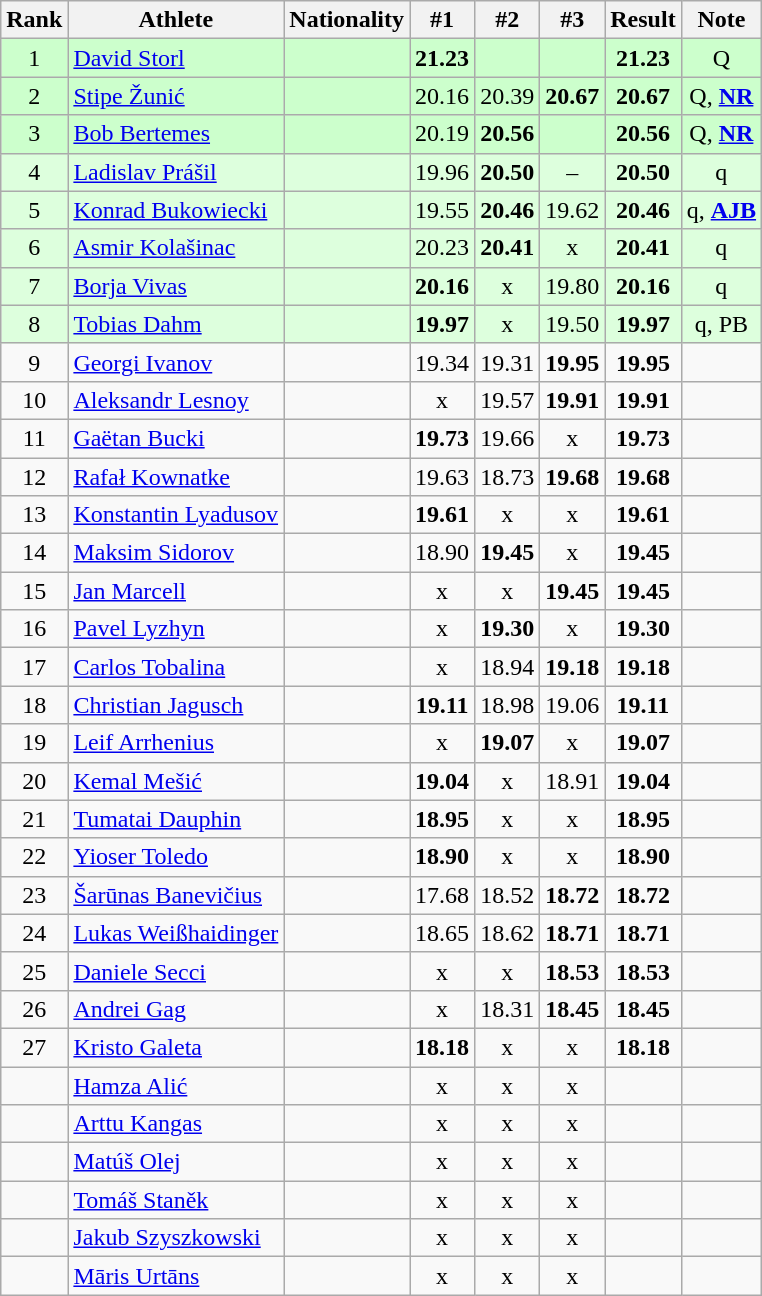<table class="wikitable sortable" style="text-align:center">
<tr>
<th>Rank</th>
<th>Athlete</th>
<th>Nationality</th>
<th>#1</th>
<th>#2</th>
<th>#3</th>
<th>Result</th>
<th>Note</th>
</tr>
<tr bgcolor=ccffcc>
<td>1</td>
<td align=left><a href='#'>David Storl</a></td>
<td align=left></td>
<td><strong>21.23</strong></td>
<td></td>
<td></td>
<td><strong>21.23</strong></td>
<td>Q</td>
</tr>
<tr bgcolor=ccffcc>
<td>2</td>
<td align=left><a href='#'>Stipe Žunić</a></td>
<td align=left></td>
<td>20.16</td>
<td>20.39</td>
<td><strong>20.67</strong></td>
<td><strong>20.67</strong></td>
<td>Q, <strong><a href='#'>NR</a></strong></td>
</tr>
<tr bgcolor=ccffcc>
<td>3</td>
<td align=left><a href='#'>Bob Bertemes</a></td>
<td align=left></td>
<td>20.19</td>
<td><strong>20.56</strong></td>
<td></td>
<td><strong>20.56</strong></td>
<td>Q, <strong><a href='#'>NR</a></strong></td>
</tr>
<tr bgcolor=ddffdd>
<td>4</td>
<td align=left><a href='#'>Ladislav Prášil</a></td>
<td align=left></td>
<td>19.96</td>
<td><strong>20.50</strong></td>
<td>–</td>
<td><strong>20.50</strong></td>
<td>q</td>
</tr>
<tr bgcolor=ddffdd>
<td>5</td>
<td align=left><a href='#'>Konrad Bukowiecki</a></td>
<td align=left></td>
<td>19.55</td>
<td><strong>20.46</strong></td>
<td>19.62</td>
<td><strong>20.46</strong></td>
<td>q, <strong><a href='#'>AJB</a></strong></td>
</tr>
<tr bgcolor=ddffdd>
<td>6</td>
<td align=left><a href='#'>Asmir Kolašinac</a></td>
<td align=left></td>
<td>20.23</td>
<td><strong>20.41</strong></td>
<td>x</td>
<td><strong>20.41</strong></td>
<td>q</td>
</tr>
<tr bgcolor=ddffdd>
<td>7</td>
<td align=left><a href='#'>Borja Vivas</a></td>
<td align=left></td>
<td><strong>20.16</strong></td>
<td>x</td>
<td>19.80</td>
<td><strong>20.16</strong></td>
<td>q</td>
</tr>
<tr bgcolor=ddffdd>
<td>8</td>
<td align=left><a href='#'>Tobias Dahm</a></td>
<td align=left></td>
<td><strong>19.97</strong></td>
<td>x</td>
<td>19.50</td>
<td><strong>19.97</strong></td>
<td>q, PB</td>
</tr>
<tr>
<td>9</td>
<td align=left><a href='#'>Georgi Ivanov</a></td>
<td align=left></td>
<td>19.34</td>
<td>19.31</td>
<td><strong>19.95</strong></td>
<td><strong>19.95</strong></td>
<td></td>
</tr>
<tr>
<td>10</td>
<td align=left><a href='#'>Aleksandr Lesnoy</a></td>
<td align=left></td>
<td>x</td>
<td>19.57</td>
<td><strong>19.91</strong></td>
<td><strong>19.91</strong></td>
<td></td>
</tr>
<tr>
<td>11</td>
<td align=left><a href='#'>Gaëtan Bucki</a></td>
<td align=left></td>
<td><strong>19.73</strong></td>
<td>19.66</td>
<td>x</td>
<td><strong>19.73</strong></td>
<td></td>
</tr>
<tr>
<td>12</td>
<td align=left><a href='#'>Rafał Kownatke</a></td>
<td align=left></td>
<td>19.63</td>
<td>18.73</td>
<td><strong>19.68</strong></td>
<td><strong>19.68</strong></td>
<td></td>
</tr>
<tr>
<td>13</td>
<td align=left><a href='#'>Konstantin Lyadusov</a></td>
<td align=left></td>
<td><strong>19.61</strong></td>
<td>x</td>
<td>x</td>
<td><strong>19.61</strong></td>
<td></td>
</tr>
<tr>
<td>14</td>
<td align=left><a href='#'>Maksim Sidorov</a></td>
<td align=left></td>
<td>18.90</td>
<td><strong>19.45</strong></td>
<td>x</td>
<td><strong>19.45</strong></td>
<td></td>
</tr>
<tr>
<td>15</td>
<td align=left><a href='#'>Jan Marcell</a></td>
<td align=left></td>
<td>x</td>
<td>x</td>
<td><strong>19.45</strong></td>
<td><strong>19.45</strong></td>
<td></td>
</tr>
<tr>
<td>16</td>
<td align=left><a href='#'>Pavel Lyzhyn</a></td>
<td align=left></td>
<td>x</td>
<td><strong>19.30</strong></td>
<td>x</td>
<td><strong>19.30</strong></td>
<td></td>
</tr>
<tr>
<td>17</td>
<td align=left><a href='#'>Carlos Tobalina</a></td>
<td align=left></td>
<td>x</td>
<td>18.94</td>
<td><strong>19.18</strong></td>
<td><strong>19.18</strong></td>
<td></td>
</tr>
<tr>
<td>18</td>
<td align=left><a href='#'>Christian Jagusch</a></td>
<td align=left></td>
<td><strong>19.11</strong></td>
<td>18.98</td>
<td>19.06</td>
<td><strong>19.11</strong></td>
<td></td>
</tr>
<tr>
<td>19</td>
<td align=left><a href='#'>Leif Arrhenius</a></td>
<td align=left></td>
<td>x</td>
<td><strong>19.07</strong></td>
<td>x</td>
<td><strong>19.07</strong></td>
<td></td>
</tr>
<tr>
<td>20</td>
<td align=left><a href='#'>Kemal Mešić</a></td>
<td align=left></td>
<td><strong>19.04</strong></td>
<td>x</td>
<td>18.91</td>
<td><strong>19.04</strong></td>
<td></td>
</tr>
<tr>
<td>21</td>
<td align=left><a href='#'>Tumatai Dauphin</a></td>
<td align=left></td>
<td><strong>18.95</strong></td>
<td>x</td>
<td>x</td>
<td><strong>18.95</strong></td>
<td></td>
</tr>
<tr>
<td>22</td>
<td align=left><a href='#'>Yioser Toledo</a></td>
<td align=left></td>
<td><strong>18.90</strong></td>
<td>x</td>
<td>x</td>
<td><strong>18.90</strong></td>
<td></td>
</tr>
<tr>
<td>23</td>
<td align=left><a href='#'>Šarūnas Banevičius</a></td>
<td align=left></td>
<td>17.68</td>
<td>18.52</td>
<td><strong>18.72</strong></td>
<td><strong>18.72</strong></td>
<td></td>
</tr>
<tr>
<td>24</td>
<td align=left><a href='#'>Lukas Weißhaidinger</a></td>
<td align=left></td>
<td>18.65</td>
<td>18.62</td>
<td><strong>18.71</strong></td>
<td><strong>18.71</strong></td>
<td></td>
</tr>
<tr>
<td>25</td>
<td align=left><a href='#'>Daniele Secci</a></td>
<td align=left></td>
<td>x</td>
<td>x</td>
<td><strong>18.53</strong></td>
<td><strong>18.53</strong></td>
<td></td>
</tr>
<tr>
<td>26</td>
<td align=left><a href='#'>Andrei Gag</a></td>
<td align=left></td>
<td>x</td>
<td>18.31</td>
<td><strong>18.45</strong></td>
<td><strong>18.45</strong></td>
<td></td>
</tr>
<tr>
<td>27</td>
<td align=left><a href='#'>Kristo Galeta</a></td>
<td align=left></td>
<td><strong>18.18</strong></td>
<td>x</td>
<td>x</td>
<td><strong>18.18</strong></td>
<td></td>
</tr>
<tr>
<td></td>
<td align=left><a href='#'>Hamza Alić</a></td>
<td align=left></td>
<td>x</td>
<td>x</td>
<td>x</td>
<td><strong></strong></td>
<td></td>
</tr>
<tr>
<td></td>
<td align=left><a href='#'>Arttu Kangas</a></td>
<td align=left></td>
<td>x</td>
<td>x</td>
<td>x</td>
<td><strong></strong></td>
<td></td>
</tr>
<tr>
<td></td>
<td align=left><a href='#'>Matúš Olej</a></td>
<td align=left></td>
<td>x</td>
<td>x</td>
<td>x</td>
<td><strong></strong></td>
<td></td>
</tr>
<tr>
<td></td>
<td align=left><a href='#'>Tomáš Staněk</a></td>
<td align=left></td>
<td>x</td>
<td>x</td>
<td>x</td>
<td><strong></strong></td>
<td></td>
</tr>
<tr>
<td></td>
<td align=left><a href='#'>Jakub Szyszkowski</a></td>
<td align=left></td>
<td>x</td>
<td>x</td>
<td>x</td>
<td><strong></strong></td>
<td></td>
</tr>
<tr>
<td></td>
<td align=left><a href='#'>Māris Urtāns</a></td>
<td align=left></td>
<td>x</td>
<td>x</td>
<td>x</td>
<td><strong></strong></td>
<td></td>
</tr>
</table>
